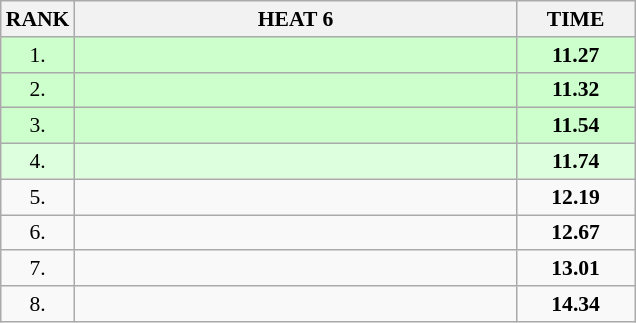<table class="wikitable" style="border-collapse: collapse; font-size: 90%;">
<tr>
<th>RANK</th>
<th style="width: 20em">HEAT 6</th>
<th style="width: 5em">TIME</th>
</tr>
<tr style="background:#ccffcc;">
<td align="center">1.</td>
<td></td>
<td align="center"><strong>11.27</strong></td>
</tr>
<tr style="background:#ccffcc;">
<td align="center">2.</td>
<td></td>
<td align="center"><strong>11.32</strong></td>
</tr>
<tr style="background:#ccffcc;">
<td align="center">3.</td>
<td></td>
<td align="center"><strong>11.54</strong></td>
</tr>
<tr style="background:#ddffdd;">
<td align="center">4.</td>
<td></td>
<td align="center"><strong>11.74</strong></td>
</tr>
<tr>
<td align="center">5.</td>
<td></td>
<td align="center"><strong>12.19</strong></td>
</tr>
<tr>
<td align="center">6.</td>
<td></td>
<td align="center"><strong>12.67</strong></td>
</tr>
<tr>
<td align="center">7.</td>
<td></td>
<td align="center"><strong>13.01</strong></td>
</tr>
<tr>
<td align="center">8.</td>
<td></td>
<td align="center"><strong>14.34</strong></td>
</tr>
</table>
